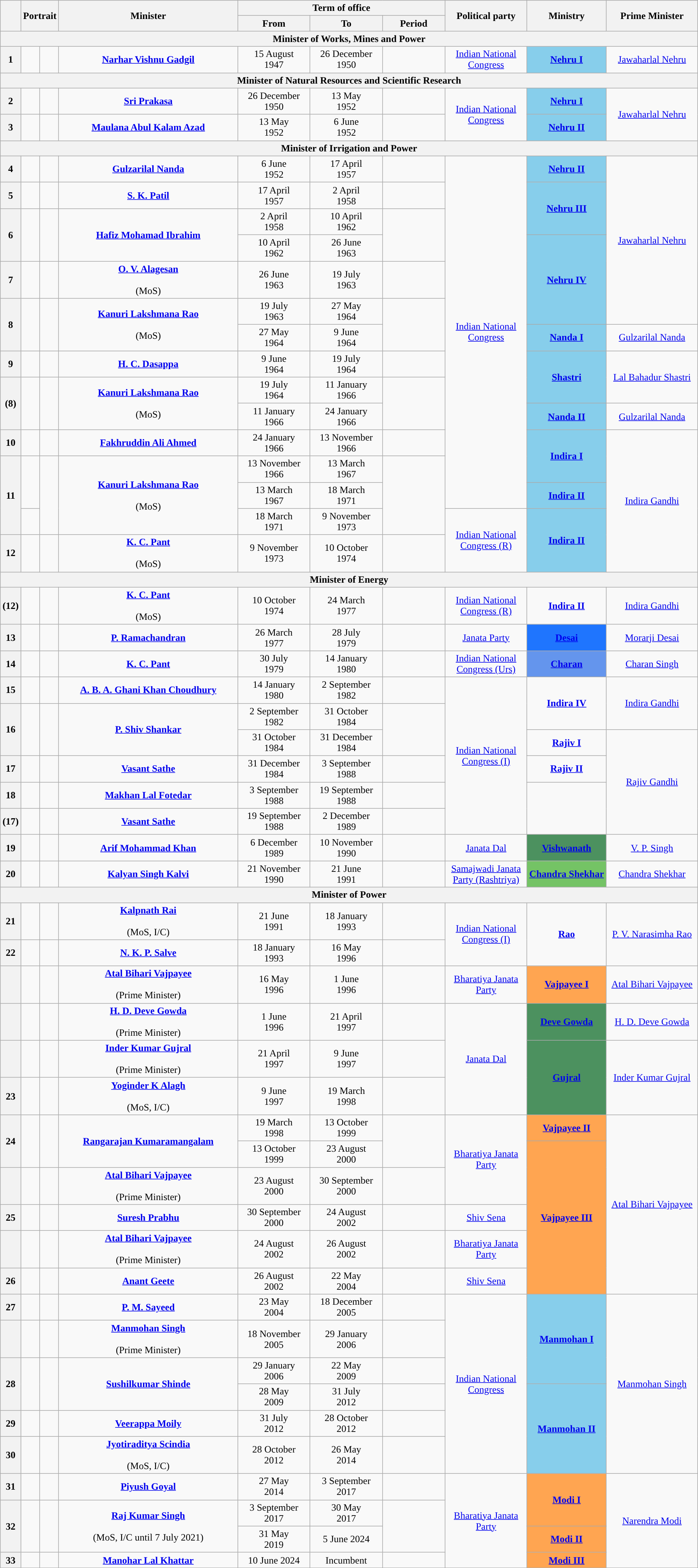<table class="wikitable" style="text-align:center">
<tr>
<th rowspan="2"></th>
<th rowspan="2" colspan="2">Portrait</th>
<th rowspan="2" style="width:18em">Minister<br></th>
<th colspan="3">Term of office</th>
<th rowspan="2" style="width:8em">Political party</th>
<th rowspan="2">Ministry</th>
<th rowspan="2" style="width:9em">Prime Minister</th>
</tr>
<tr>
<th style="width:7em">From</th>
<th style="width:7em">To</th>
<th style="width:6em">Period</th>
</tr>
<tr>
<th colspan="10">Minister of Works, Mines and Power</th>
</tr>
<tr>
<th>1</th>
<td></td>
<td></td>
<td><strong><a href='#'>Narhar Vishnu Gadgil</a></strong><br></td>
<td>15 August<br>1947</td>
<td>26 December<br>1950</td>
<td><strong></strong></td>
<td><a href='#'>Indian National Congress</a></td>
<td bgcolor="#87CEEB"><strong><a href='#'>Nehru I</a></strong></td>
<td><a href='#'>Jawaharlal Nehru</a></td>
</tr>
<tr>
<th colspan="10">Minister of Natural Resources and Scientific Research</th>
</tr>
<tr>
<th>2</th>
<td></td>
<td></td>
<td><strong><a href='#'>Sri Prakasa</a></strong><br></td>
<td>26 December<br>1950</td>
<td>13 May<br>1952</td>
<td><strong></strong></td>
<td rowspan="2"><a href='#'>Indian National Congress</a></td>
<td bgcolor="#87CEEB"><strong><a href='#'>Nehru I</a></strong></td>
<td rowspan="2"><a href='#'>Jawaharlal Nehru</a></td>
</tr>
<tr>
<th>3</th>
<td></td>
<td></td>
<td><strong><a href='#'>Maulana Abul Kalam Azad</a></strong><br></td>
<td>13 May<br>1952</td>
<td>6 June<br>1952</td>
<td><strong></strong></td>
<td bgcolor="#87CEEB"><strong><a href='#'>Nehru II</a></strong></td>
</tr>
<tr>
<th colspan="10">Minister of Irrigation and Power</th>
</tr>
<tr>
<th>4</th>
<td></td>
<td></td>
<td><strong><a href='#'>Gulzarilal Nanda</a></strong><br></td>
<td>6 June<br>1952</td>
<td>17 April<br>1957</td>
<td><strong></strong></td>
<td rowspan="13"><a href='#'>Indian National Congress</a></td>
<td bgcolor="#87CEEB"><strong><a href='#'>Nehru II</a></strong></td>
<td rowspan="6"><a href='#'>Jawaharlal Nehru</a></td>
</tr>
<tr>
<th>5</th>
<td></td>
<td></td>
<td><strong><a href='#'>S. K. Patil</a></strong><br></td>
<td>17 April<br>1957</td>
<td>2 April<br>1958</td>
<td><strong></strong></td>
<td rowspan="2" bgcolor="#87CEEB"><strong><a href='#'>Nehru III</a></strong></td>
</tr>
<tr>
<th rowspan="2">6</th>
<td rowspan="2"></td>
<td rowspan="2"></td>
<td rowspan="2"><strong><a href='#'>Hafiz Mohamad Ibrahim</a></strong><br></td>
<td>2 April<br>1958</td>
<td>10 April<br>1962</td>
<td rowspan="2"><strong></strong></td>
</tr>
<tr>
<td>10 April<br>1962</td>
<td>26 June<br>1963</td>
<td rowspan="3" bgcolor="#87CEEB"><strong><a href='#'>Nehru IV</a></strong></td>
</tr>
<tr>
<th>7</th>
<td></td>
<td></td>
<td><strong><a href='#'>O. V. Alagesan</a></strong><br><br>(MoS)</td>
<td>26 June<br>1963</td>
<td>19 July<br>1963</td>
<td><strong></strong></td>
</tr>
<tr>
<th rowspan="2">8</th>
<td rowspan="2"></td>
<td rowspan="2"></td>
<td rowspan="2"><strong><a href='#'>Kanuri Lakshmana Rao</a></strong><br><br>(MoS)</td>
<td>19 July<br>1963</td>
<td>27 May<br>1964</td>
<td rowspan="2"><strong></strong></td>
</tr>
<tr>
<td>27 May<br>1964</td>
<td>9 June<br>1964</td>
<td bgcolor="#87CEEB"><strong><a href='#'>Nanda I</a></strong></td>
<td><a href='#'>Gulzarilal Nanda</a></td>
</tr>
<tr>
<th>9</th>
<td></td>
<td></td>
<td><strong><a href='#'>H. C. Dasappa</a></strong><br></td>
<td>9 June<br>1964</td>
<td>19 July<br>1964</td>
<td><strong></strong></td>
<td rowspan="2" bgcolor="#87CEEB"><strong><a href='#'>Shastri</a></strong></td>
<td rowspan="2"><a href='#'>Lal Bahadur Shastri</a></td>
</tr>
<tr>
<th rowspan="2">(8)</th>
<td rowspan="2"></td>
<td rowspan="2"></td>
<td rowspan="2"><strong><a href='#'>Kanuri Lakshmana Rao</a></strong><br><br>(MoS)</td>
<td>19 July<br>1964</td>
<td>11 January<br>1966</td>
<td rowspan="2"><strong></strong></td>
</tr>
<tr>
<td>11 January<br>1966</td>
<td>24 January<br>1966</td>
<td bgcolor="#87CEEB"><strong><a href='#'>Nanda II</a></strong></td>
<td><a href='#'>Gulzarilal Nanda</a></td>
</tr>
<tr>
<th>10</th>
<td></td>
<td></td>
<td><strong><a href='#'>Fakhruddin Ali Ahmed</a></strong><br></td>
<td>24 January<br>1966</td>
<td>13 November<br>1966</td>
<td><strong></strong></td>
<td rowspan="2" bgcolor="#87CEEB"><strong><a href='#'>Indira I</a></strong></td>
<td rowspan="5"><a href='#'>Indira Gandhi</a></td>
</tr>
<tr>
<th rowspan="3">11</th>
<td rowspan="2"></td>
<td rowspan="3"></td>
<td rowspan="3"><strong><a href='#'>Kanuri Lakshmana Rao</a></strong><br><br>(MoS)</td>
<td>13 November<br>1966</td>
<td>13 March<br>1967</td>
<td rowspan="3"><strong></strong></td>
</tr>
<tr>
<td>13 March<br>1967</td>
<td>18 March<br>1971</td>
<td bgcolor="#87CEEB"><strong><a href='#'>Indira II</a></strong></td>
</tr>
<tr>
<td></td>
<td>18 March<br>1971</td>
<td>9 November<br>1973</td>
<td rowspan="2"><a href='#'>Indian National Congress (R)</a></td>
<td rowspan="2" bgcolor="#87CEEB"><strong><a href='#'>Indira II</a></strong></td>
</tr>
<tr>
<th>12</th>
<td></td>
<td></td>
<td><strong><a href='#'>K. C. Pant</a></strong><br><br>(MoS)</td>
<td>9 November<br>1973</td>
<td>10 October<br>1974</td>
<td><strong></strong></td>
</tr>
<tr>
<th colspan="10">Minister of Energy</th>
</tr>
<tr>
<th>(12)</th>
<td></td>
<td></td>
<td><strong><a href='#'>K. C. Pant</a></strong><br><br>(MoS)</td>
<td>10 October<br>1974</td>
<td>24 March<br>1977</td>
<td><strong></strong></td>
<td><a href='#'>Indian National Congress (R)</a></td>
<td><strong><a href='#'>Indira II</a></strong></td>
<td><a href='#'>Indira Gandhi</a></td>
</tr>
<tr>
<th>13</th>
<td></td>
<td></td>
<td><strong><a href='#'>P. Ramachandran</a></strong><br></td>
<td>26 March<br>1977</td>
<td>28 July<br>1979</td>
<td><strong></strong></td>
<td><a href='#'>Janata Party</a></td>
<td bgcolor="#1F75FE"><strong><a href='#'>Desai</a></strong></td>
<td><a href='#'>Morarji Desai</a></td>
</tr>
<tr>
<th>14</th>
<td></td>
<td></td>
<td><strong><a href='#'>K. C. Pant</a></strong><br></td>
<td>30 July<br>1979</td>
<td>14 January<br>1980</td>
<td><strong></strong></td>
<td><a href='#'>Indian National Congress (Urs)</a></td>
<td bgcolor="#6495ED"><strong><a href='#'>Charan</a></strong></td>
<td><a href='#'>Charan Singh</a></td>
</tr>
<tr>
<th>15</th>
<td></td>
<td></td>
<td><strong><a href='#'>A. B. A. Ghani Khan Choudhury</a></strong><br></td>
<td>14 January<br>1980</td>
<td>2 September<br>1982</td>
<td><strong></strong></td>
<td rowspan="6"><a href='#'>Indian National Congress (I)</a></td>
<td rowspan="2"><strong><a href='#'>Indira IV</a></strong></td>
<td rowspan="2"><a href='#'>Indira Gandhi</a></td>
</tr>
<tr>
<th rowspan="2">16</th>
<td rowspan="2"></td>
<td rowspan="2"></td>
<td rowspan="2"><strong><a href='#'>P. Shiv Shankar</a></strong><br></td>
<td>2 September<br>1982</td>
<td>31 October<br>1984</td>
<td rowspan="2"><strong></strong></td>
</tr>
<tr>
<td>31 October<br>1984</td>
<td>31 December<br>1984</td>
<td><strong><a href='#'>Rajiv I</a></strong></td>
<td rowspan="4"><a href='#'>Rajiv Gandhi</a></td>
</tr>
<tr>
<th>17</th>
<td></td>
<td></td>
<td><strong><a href='#'>Vasant Sathe</a></strong><br></td>
<td>31 December<br>1984</td>
<td>3 September<br>1988</td>
<td><strong></strong></td>
<td><a href='#'><strong>Rajiv II</strong></a></td>
</tr>
<tr>
<th>18</th>
<td></td>
<td></td>
<td><strong><a href='#'>Makhan Lal Fotedar</a></strong><br></td>
<td>3 September<br>1988</td>
<td>19 September<br>1988</td>
<td><strong></strong></td>
</tr>
<tr>
<th>(17)</th>
<td></td>
<td></td>
<td><strong><a href='#'>Vasant Sathe</a></strong><br></td>
<td>19 September<br>1988</td>
<td>2 December<br>1989</td>
<td><strong></strong></td>
</tr>
<tr>
<th>19</th>
<td></td>
<td></td>
<td><strong><a href='#'>Arif Mohammad Khan</a></strong><br></td>
<td>6 December<br>1989</td>
<td>10 November<br>1990</td>
<td><strong></strong></td>
<td><a href='#'>Janata Dal</a></td>
<td style="background:#4C915F"><strong><a href='#'>Vishwanath</a></strong></td>
<td><a href='#'>V. P. Singh</a></td>
</tr>
<tr>
<th>20</th>
<td></td>
<td></td>
<td><strong><a href='#'>Kalyan Singh Kalvi</a></strong><br></td>
<td>21 November<br>1990</td>
<td>21 June<br>1991</td>
<td><strong></strong></td>
<td><a href='#'>Samajwadi Janata Party (Rashtriya)</a></td>
<td style="background:#74C365"><strong><a href='#'>Chandra Shekhar</a></strong></td>
<td><a href='#'>Chandra Shekhar</a></td>
</tr>
<tr>
<th colspan="10">Minister of Power</th>
</tr>
<tr>
<th>21</th>
<td></td>
<td></td>
<td><strong><a href='#'>Kalpnath Rai</a></strong><br><br>(MoS, I/C)</td>
<td>21 June<br>1991</td>
<td>18 January<br>1993</td>
<td><strong></strong></td>
<td rowspan="2"><a href='#'>Indian National Congress (I)</a></td>
<td rowspan="2"><a href='#'><strong>Rao</strong></a></td>
<td rowspan="2"><a href='#'>P. V. Narasimha Rao</a></td>
</tr>
<tr>
<th>22</th>
<td></td>
<td></td>
<td><strong><a href='#'>N. K. P. Salve</a></strong><br></td>
<td>18 January<br>1993</td>
<td>16 May<br>1996</td>
<td><strong></strong></td>
</tr>
<tr>
<th></th>
<td></td>
<td></td>
<td><strong><a href='#'>Atal Bihari Vajpayee</a></strong><br><br>(Prime Minister)</td>
<td>16 May<br>1996</td>
<td>1 June<br>1996</td>
<td><strong></strong></td>
<td><a href='#'>Bharatiya Janata Party</a></td>
<td style="background:#FFA551;"><strong><a href='#'>Vajpayee I</a></strong></td>
<td><a href='#'>Atal Bihari Vajpayee</a></td>
</tr>
<tr>
<th></th>
<td></td>
<td></td>
<td><strong><a href='#'>H. D. Deve Gowda</a></strong><br><br>(Prime Minister)</td>
<td>1 June<br>1996</td>
<td>21 April<br>1997</td>
<td><strong></strong></td>
<td rowspan="3"><a href='#'>Janata Dal</a></td>
<td style="background:#4C915F"><strong><a href='#'>Deve Gowda</a></strong></td>
<td><a href='#'>H. D. Deve Gowda</a></td>
</tr>
<tr>
<th></th>
<td></td>
<td></td>
<td><strong><a href='#'>Inder Kumar Gujral</a></strong><br><br>(Prime Minister)</td>
<td>21 April<br>1997</td>
<td>9 June<br>1997</td>
<td><strong></strong></td>
<td rowspan="2" style="background:#4C915F"><strong><a href='#'>Gujral</a></strong></td>
<td rowspan="2"><a href='#'>Inder Kumar Gujral</a></td>
</tr>
<tr>
<th>23</th>
<td></td>
<td></td>
<td><strong><a href='#'>Yoginder K Alagh</a></strong><br><br>(MoS, I/C)</td>
<td>9 June<br>1997</td>
<td>19 March<br>1998</td>
<td><strong></strong></td>
</tr>
<tr>
<th rowspan="2">24</th>
<td rowspan="2"></td>
<td rowspan="2"></td>
<td rowspan="2"><strong><a href='#'>Rangarajan Kumaramangalam</a></strong><br></td>
<td>19 March<br>1998</td>
<td>13 October<br>1999</td>
<td rowspan="2"><strong></strong></td>
<td rowspan="3"><a href='#'>Bharatiya Janata Party</a></td>
<td style="background:#FFA551;"><strong><a href='#'>Vajpayee II</a></strong></td>
<td rowspan="6"><a href='#'>Atal Bihari Vajpayee</a></td>
</tr>
<tr>
<td>13 October<br>1999</td>
<td>23 August<br>2000</td>
<td rowspan="5" style="background:#FFA551;"><strong><a href='#'>Vajpayee III</a></strong></td>
</tr>
<tr>
<th></th>
<td></td>
<td></td>
<td><strong><a href='#'>Atal Bihari Vajpayee</a></strong><br><br>(Prime Minister)</td>
<td>23 August<br>2000</td>
<td>30 September<br>2000</td>
<td><strong></strong></td>
</tr>
<tr>
<th>25</th>
<td></td>
<td></td>
<td><strong><a href='#'>Suresh Prabhu</a></strong><br></td>
<td>30 September<br>2000</td>
<td>24 August<br>2002</td>
<td><strong></strong></td>
<td><a href='#'>Shiv Sena</a></td>
</tr>
<tr>
<th></th>
<td></td>
<td></td>
<td><strong><a href='#'>Atal Bihari Vajpayee</a></strong><br><br>(Prime Minister)</td>
<td>24 August<br>2002</td>
<td>26 August<br>2002</td>
<td><strong></strong></td>
<td><a href='#'>Bharatiya Janata Party</a></td>
</tr>
<tr>
<th>26</th>
<td></td>
<td></td>
<td><strong><a href='#'>Anant Geete</a></strong><br></td>
<td>26 August<br>2002</td>
<td>22 May<br>2004</td>
<td><strong></strong></td>
<td><a href='#'>Shiv Sena</a></td>
</tr>
<tr>
<th>27</th>
<td></td>
<td></td>
<td><strong><a href='#'>P. M. Sayeed</a></strong><br></td>
<td>23 May<br>2004</td>
<td>18 December<br>2005</td>
<td><strong></strong></td>
<td rowspan="6"><a href='#'>Indian National Congress</a></td>
<td rowspan="3" bgcolor="#87CEEB"><a href='#'><strong>Manmohan I</strong></a></td>
<td rowspan="6"><a href='#'>Manmohan Singh</a></td>
</tr>
<tr>
<th></th>
<td></td>
<td></td>
<td><strong><a href='#'>Manmohan Singh</a></strong><br><br>(Prime Minister)</td>
<td>18 November<br>2005</td>
<td>29 January<br>2006</td>
<td><strong></strong></td>
</tr>
<tr>
<th rowspan="2">28</th>
<td rowspan="2"></td>
<td rowspan="2"></td>
<td rowspan="2"><strong><a href='#'>Sushilkumar Shinde</a></strong><br></td>
<td>29 January<br>2006</td>
<td>22 May<br>2009</td>
<td><strong></strong></td>
</tr>
<tr>
<td>28 May<br>2009</td>
<td>31 July<br>2012</td>
<td><strong></strong></td>
<td rowspan="3" bgcolor="#87CEEB"><a href='#'><strong>Manmohan II</strong></a></td>
</tr>
<tr>
<th>29</th>
<td></td>
<td></td>
<td><strong><a href='#'>Veerappa Moily</a></strong><br></td>
<td>31 July<br>2012</td>
<td>28 October<br>2012</td>
<td><strong></strong></td>
</tr>
<tr>
<th>30</th>
<td></td>
<td></td>
<td><strong><a href='#'>Jyotiraditya Scindia</a></strong><br><br>(MoS, I/C)</td>
<td>28 October<br>2012</td>
<td>26 May<br>2014</td>
<td><strong></strong></td>
</tr>
<tr>
<th>31</th>
<td></td>
<td></td>
<td><strong><a href='#'>Piyush Goyal</a></strong><br></td>
<td>27 May<br>2014</td>
<td>3 September<br>2017</td>
<td><strong></strong></td>
<td rowspan="4"><a href='#'>Bharatiya Janata Party</a></td>
<td rowspan="2" style="background:#FFA551;"><strong><a href='#'>Modi I</a></strong></td>
<td rowspan="4"><a href='#'>Narendra Modi</a></td>
</tr>
<tr>
<th rowspan="2">32</th>
<td rowspan="2"></td>
<td rowspan="2"></td>
<td rowspan="2"><strong><a href='#'>Raj Kumar Singh</a></strong><br><br>(MoS, I/C until 7 July 2021)</td>
<td>3 September<br>2017</td>
<td>30 May<br>2017</td>
<td rowspan="2"><strong></strong></td>
</tr>
<tr>
<td>31 May<br>2019</td>
<td>5 June 2024</td>
<td style="background:#FFA551;"><strong><a href='#'>Modi II</a></strong></td>
</tr>
<tr>
<th>33</th>
<td></td>
<td></td>
<td><strong><a href='#'>Manohar Lal Khattar</a></strong><br></td>
<td>10 June 2024</td>
<td>Incumbent</td>
<td><strong></strong></td>
<td style="background:#FFA551;"><strong><a href='#'>Modi III</a></strong></td>
</tr>
</table>
